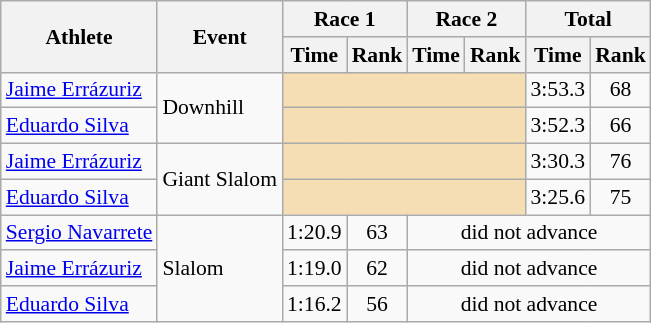<table class="wikitable" style="font-size:90%">
<tr>
<th rowspan="2">Athlete</th>
<th rowspan="2">Event</th>
<th colspan="2">Race 1</th>
<th colspan="2">Race 2</th>
<th colspan="2">Total</th>
</tr>
<tr>
<th>Time</th>
<th>Rank</th>
<th>Time</th>
<th>Rank</th>
<th>Time</th>
<th>Rank</th>
</tr>
<tr>
<td><a href='#'>Jaime Errázuriz</a></td>
<td rowspan="2">Downhill</td>
<td colspan="4" bgcolor="wheat"></td>
<td align="center">3:53.3</td>
<td align="center">68</td>
</tr>
<tr>
<td><a href='#'>Eduardo Silva</a></td>
<td colspan="4" bgcolor="wheat"></td>
<td align="center">3:52.3</td>
<td align="center">66</td>
</tr>
<tr>
<td><a href='#'>Jaime Errázuriz</a></td>
<td rowspan="2">Giant Slalom</td>
<td colspan="4" bgcolor="wheat"></td>
<td align="center">3:30.3</td>
<td align="center">76</td>
</tr>
<tr>
<td><a href='#'>Eduardo Silva</a></td>
<td colspan="4" bgcolor="wheat"></td>
<td align="center">3:25.6</td>
<td align="center">75</td>
</tr>
<tr>
<td><a href='#'>Sergio Navarrete</a></td>
<td rowspan="3">Slalom</td>
<td align="center">1:20.9</td>
<td align="center">63</td>
<td colspan="4" align="center">did not advance</td>
</tr>
<tr>
<td><a href='#'>Jaime Errázuriz</a></td>
<td align="center">1:19.0</td>
<td align="center">62</td>
<td colspan="4" align="center">did not advance</td>
</tr>
<tr>
<td><a href='#'>Eduardo Silva</a></td>
<td align="center">1:16.2</td>
<td align="center">56</td>
<td colspan="4" align="center">did not advance</td>
</tr>
</table>
